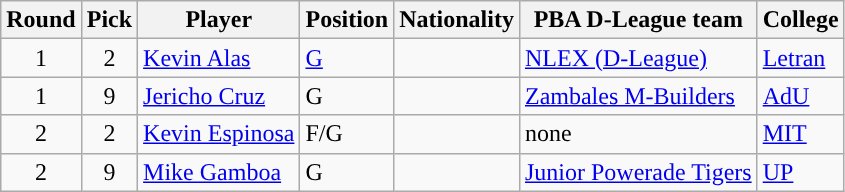<table class="wikitable sortable sortable">
<tr>
<th>Round</th>
<th>Pick</th>
<th>Player</th>
<th>Position</th>
<th>Nationality</th>
<th>PBA D-League team</th>
<th>College</th>
</tr>
<tr>
<td align=center>1</td>
<td align=center>2</td>
<td><a href='#'>Kevin Alas</a></td>
<td><a href='#'>G</a></td>
<td></td>
<td><a href='#'>NLEX (D-League)</a></td>
<td><a href='#'>Letran</a></td>
</tr>
<tr>
<td align=center>1</td>
<td align=center>9</td>
<td><a href='#'>Jericho Cruz</a></td>
<td>G</td>
<td></td>
<td><a href='#'>Zambales M-Builders</a></td>
<td><a href='#'>AdU</a></td>
</tr>
<tr>
<td align=center>2</td>
<td align=center>2</td>
<td><a href='#'>Kevin Espinosa</a></td>
<td>F/G</td>
<td></td>
<td>none</td>
<td><a href='#'>MIT</a></td>
</tr>
<tr>
<td align=center>2</td>
<td align=center>9</td>
<td><a href='#'>Mike Gamboa</a></td>
<td>G</td>
<td></td>
<td><a href='#'>Junior Powerade Tigers</a></td>
<td><a href='#'>UP</a></td>
</tr>
</table>
